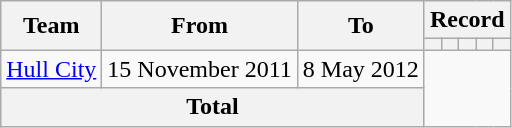<table class=wikitable style="text-align: center">
<tr>
<th rowspan=2>Team</th>
<th rowspan=2>From</th>
<th rowspan=2>To</th>
<th colspan=5>Record</th>
</tr>
<tr>
<th></th>
<th></th>
<th></th>
<th></th>
<th></th>
</tr>
<tr>
<td align=left><a href='#'>Hull City</a></td>
<td align=left>15 November 2011</td>
<td align=left>8 May 2012<br></td>
</tr>
<tr>
<th colspan=3>Total<br></th>
</tr>
</table>
